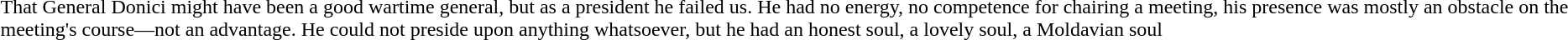<table>
<tr>
<th></th>
<th></th>
</tr>
<tr>
<td></td>
<td>That General Donici might have been a good wartime general, but as a president he failed us. He had no energy, no competence for chairing a meeting, his presence was mostly an obstacle on the meeting's course—not an advantage. He could not preside upon anything whatsoever, but he had an honest soul, a lovely soul, a Moldavian soul</td>
</tr>
</table>
